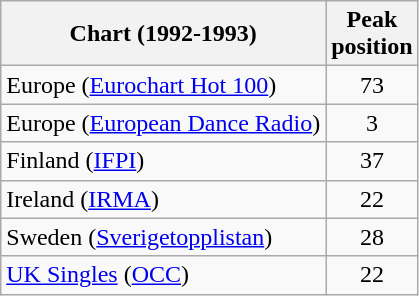<table class="wikitable sortable">
<tr>
<th>Chart (1992-1993)</th>
<th>Peak<br>position</th>
</tr>
<tr>
<td>Europe (<a href='#'>Eurochart Hot 100</a>)</td>
<td align="center">73</td>
</tr>
<tr>
<td>Europe (<a href='#'>European Dance Radio</a>)</td>
<td align="center">3</td>
</tr>
<tr>
<td>Finland (<a href='#'>IFPI</a>)</td>
<td align="center">37</td>
</tr>
<tr>
<td>Ireland (<a href='#'>IRMA</a>)</td>
<td align="center">22</td>
</tr>
<tr>
<td>Sweden (<a href='#'>Sverigetopplistan</a>)</td>
<td align="center">28</td>
</tr>
<tr>
<td><a href='#'>UK Singles</a> (<a href='#'>OCC</a>)</td>
<td align="center">22</td>
</tr>
</table>
